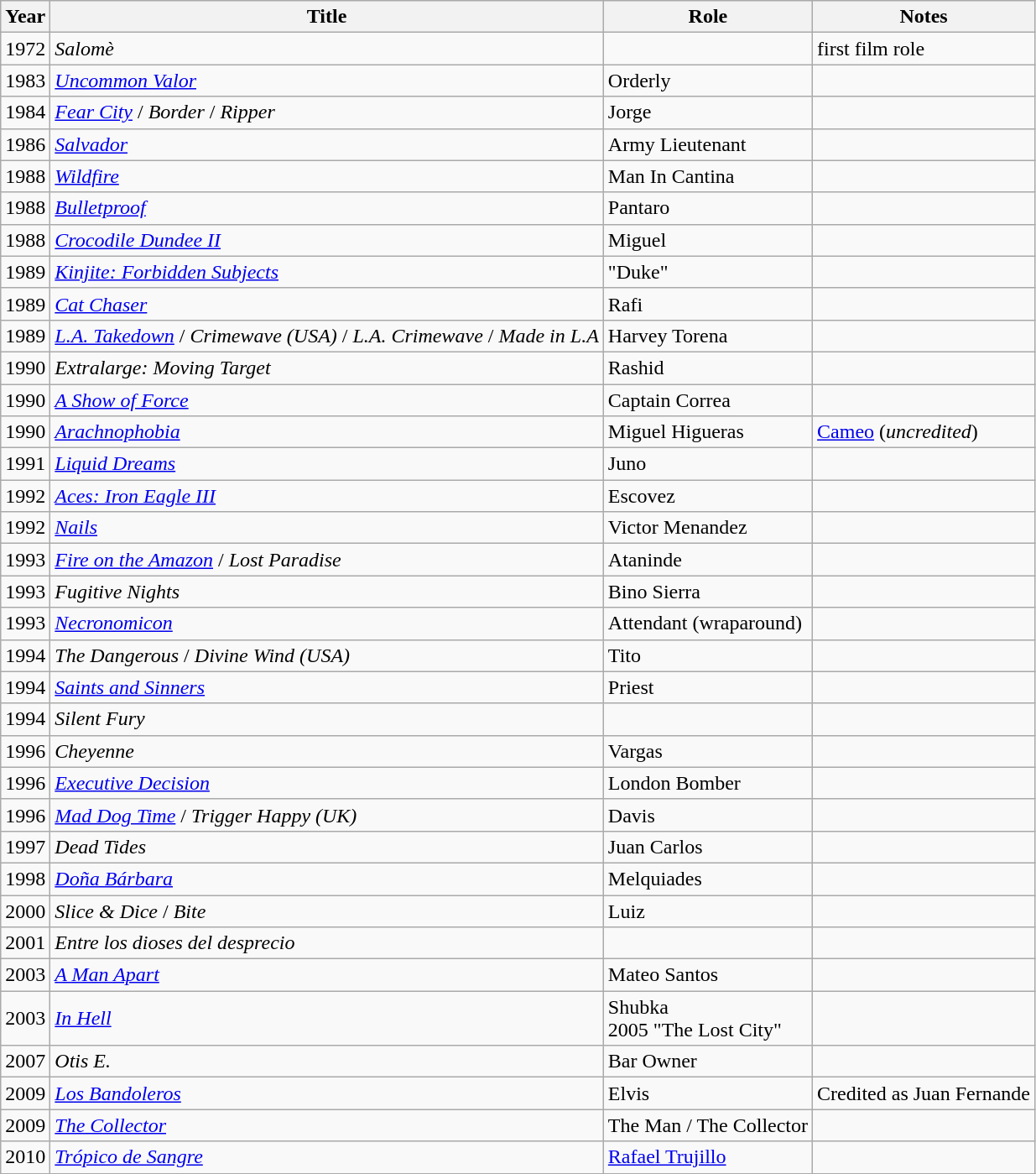<table class="wikitable sortable">
<tr>
<th>Year</th>
<th>Title</th>
<th>Role</th>
<th>Notes</th>
</tr>
<tr>
<td>1972</td>
<td><em>Salomè</em></td>
<td></td>
<td>first film role</td>
</tr>
<tr>
<td>1983</td>
<td><em><a href='#'>Uncommon Valor</a></em></td>
<td>Orderly</td>
<td></td>
</tr>
<tr>
<td>1984</td>
<td><em><a href='#'>Fear City</a></em> / <em>Border</em> / <em>Ripper</em></td>
<td>Jorge</td>
<td></td>
</tr>
<tr>
<td>1986</td>
<td><em><a href='#'>Salvador</a></em></td>
<td>Army Lieutenant</td>
<td></td>
</tr>
<tr>
<td>1988</td>
<td><em><a href='#'>Wildfire</a></em></td>
<td>Man In Cantina</td>
<td></td>
</tr>
<tr>
<td>1988</td>
<td><em><a href='#'>Bulletproof</a></em></td>
<td>Pantaro</td>
<td></td>
</tr>
<tr>
<td>1988</td>
<td><em><a href='#'>Crocodile Dundee II</a></em></td>
<td>Miguel</td>
<td></td>
</tr>
<tr>
<td>1989</td>
<td><em><a href='#'>Kinjite: Forbidden Subjects</a></em></td>
<td>"Duke"</td>
<td></td>
</tr>
<tr>
<td>1989</td>
<td><em><a href='#'>Cat Chaser</a></em></td>
<td>Rafi</td>
<td></td>
</tr>
<tr>
<td>1989</td>
<td><em><a href='#'>L.A. Takedown</a></em> / <em>Crimewave (USA)</em> / <em>L.A. Crimewave</em> / <em>Made in L.A</em></td>
<td>Harvey Torena</td>
<td></td>
</tr>
<tr>
<td>1990</td>
<td><em>Extralarge: Moving Target</em></td>
<td>Rashid</td>
<td></td>
</tr>
<tr>
<td>1990</td>
<td><em><a href='#'>A Show of Force</a></em></td>
<td>Captain Correa</td>
<td></td>
</tr>
<tr>
<td>1990</td>
<td><em><a href='#'>Arachnophobia</a></em></td>
<td>Miguel Higueras</td>
<td><a href='#'>Cameo</a> (<em>uncredited</em>)</td>
</tr>
<tr>
<td>1991</td>
<td><em><a href='#'>Liquid Dreams</a></em></td>
<td>Juno</td>
<td></td>
</tr>
<tr>
<td>1992</td>
<td><em><a href='#'>Aces: Iron Eagle III</a></em></td>
<td>Escovez</td>
<td></td>
</tr>
<tr>
<td>1992</td>
<td><em><a href='#'>Nails</a></em></td>
<td>Victor Menandez</td>
<td></td>
</tr>
<tr>
<td>1993</td>
<td><em><a href='#'>Fire on the Amazon</a></em> / <em>Lost Paradise</em></td>
<td>Ataninde</td>
<td></td>
</tr>
<tr>
<td>1993</td>
<td><em>Fugitive Nights</em></td>
<td>Bino Sierra</td>
<td></td>
</tr>
<tr>
<td>1993</td>
<td><em><a href='#'>Necronomicon</a></em></td>
<td>Attendant (wraparound)</td>
<td></td>
</tr>
<tr>
<td>1994</td>
<td><em>The Dangerous</em> / <em>Divine Wind (USA)</em></td>
<td>Tito</td>
<td></td>
</tr>
<tr>
<td>1994</td>
<td><em><a href='#'>Saints and Sinners</a></em></td>
<td>Priest</td>
<td></td>
</tr>
<tr>
<td>1994</td>
<td><em>Silent Fury</em></td>
<td></td>
<td></td>
</tr>
<tr>
<td>1996</td>
<td><em>Cheyenne</em></td>
<td>Vargas</td>
<td></td>
</tr>
<tr>
<td>1996</td>
<td><em><a href='#'>Executive Decision</a></em></td>
<td>London Bomber</td>
<td></td>
</tr>
<tr>
<td>1996</td>
<td><em><a href='#'>Mad Dog Time</a></em> / <em>Trigger Happy (UK)</em></td>
<td>Davis</td>
<td></td>
</tr>
<tr>
<td>1997</td>
<td><em>Dead Tides</em></td>
<td>Juan Carlos</td>
<td></td>
</tr>
<tr>
<td>1998</td>
<td><em><a href='#'>Doña Bárbara</a></em></td>
<td>Melquiades</td>
<td></td>
</tr>
<tr>
<td>2000</td>
<td><em>Slice & Dice</em> / <em>Bite</em></td>
<td>Luiz</td>
<td></td>
</tr>
<tr>
<td>2001</td>
<td><em>Entre los dioses del desprecio</em></td>
<td></td>
<td></td>
</tr>
<tr>
<td>2003</td>
<td><em><a href='#'>A Man Apart</a></em></td>
<td>Mateo Santos</td>
<td></td>
</tr>
<tr>
<td>2003</td>
<td><em><a href='#'>In Hell</a></em></td>
<td>Shubka<br>2005
"The Lost City"</td>
<td></td>
</tr>
<tr>
<td>2007</td>
<td><em>Otis E.</em></td>
<td>Bar Owner</td>
<td></td>
</tr>
<tr>
<td>2009</td>
<td><em><a href='#'>Los Bandoleros</a></em></td>
<td>Elvis</td>
<td>Credited as Juan Fernande</td>
</tr>
<tr>
<td>2009</td>
<td><em><a href='#'>The Collector</a></em></td>
<td>The Man / The Collector</td>
<td></td>
</tr>
<tr>
<td>2010</td>
<td><em><a href='#'>Trópico de Sangre</a></em></td>
<td><a href='#'>Rafael Trujillo</a></td>
<td></td>
</tr>
<tr>
</tr>
</table>
